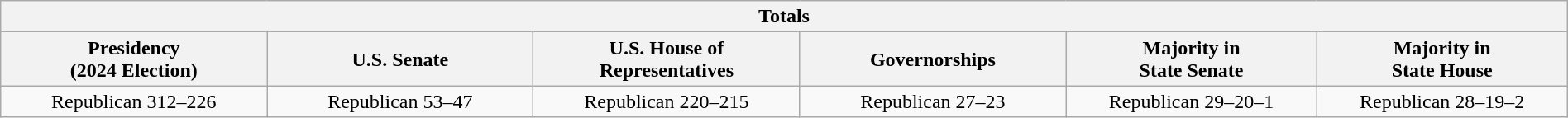<table class="wikitable" width="100%">
<tr align=center>
<th colspan=6>Totals</th>
</tr>
<tr align=center>
<th width="17%">Presidency<br>(2024 Election)</th>
<th width="17%">U.S. Senate</th>
<th width="17%">U.S. House of<br>Representatives</th>
<th width="17%">Governorships</th>
<th width="16%">Majority in<br>State Senate</th>
<th width="16%">Majority in<br>State House</th>
</tr>
<tr align=center>
<td>Republican 312–226</td>
<td>Republican 53–47</td>
<td>Republican 220–215</td>
<td>Republican 27–23</td>
<td>Republican 29–20–1</td>
<td>Republican 28–19–2</td>
</tr>
</table>
